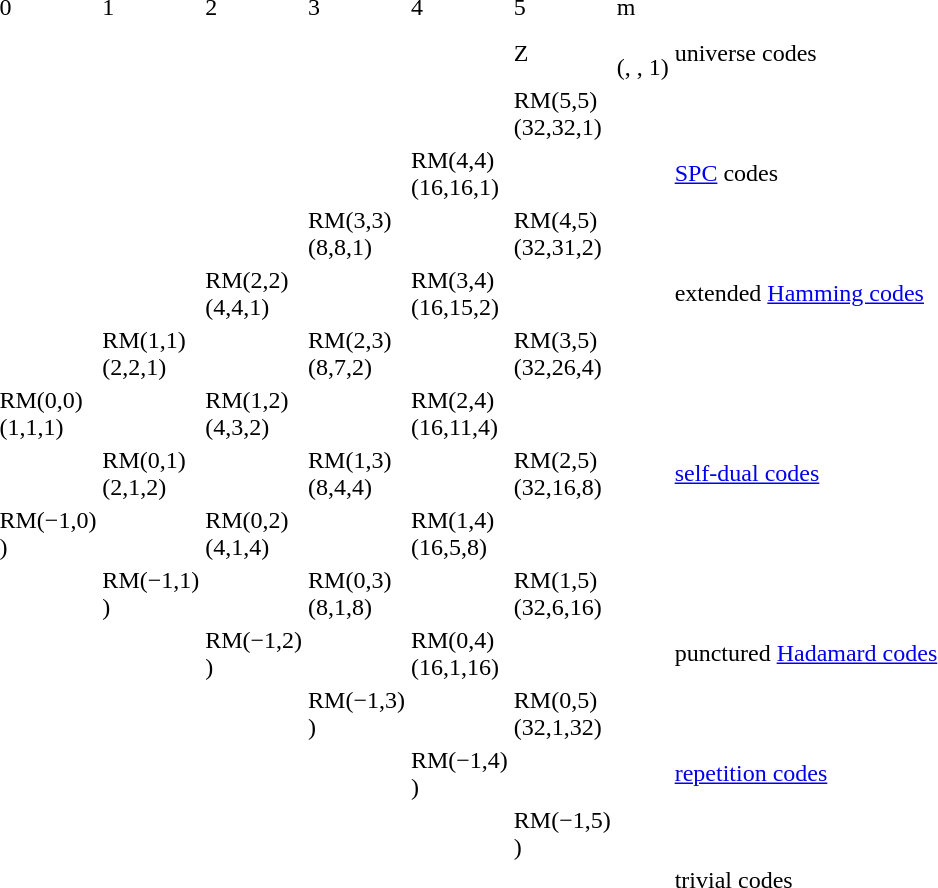<table>
<tr>
<td>0</td>
<td>1</td>
<td>2</td>
<td>3</td>
<td>4</td>
<td>5</td>
<td>m</td>
<td></td>
</tr>
<tr>
<td></td>
<td></td>
<td></td>
<td></td>
<td></td>
<td>Z</td>
<td><br>(, , 1)</td>
<td>universe codes</td>
</tr>
<tr>
<td></td>
<td></td>
<td></td>
<td></td>
<td></td>
<td>RM(5,5)<br>(32,32,1)</td>
<td></td>
<td></td>
</tr>
<tr>
<td></td>
<td></td>
<td></td>
<td></td>
<td>RM(4,4)<br>(16,16,1)</td>
<td></td>
<td><br></td>
<td><a href='#'>SPC</a> codes</td>
</tr>
<tr>
<td></td>
<td></td>
<td></td>
<td>RM(3,3)<br>(8,8,1)</td>
<td></td>
<td>RM(4,5)<br>(32,31,2)</td>
</tr>
<tr>
<td></td>
<td></td>
<td>RM(2,2)<br>(4,4,1)</td>
<td></td>
<td>RM(3,4)<br>(16,15,2)</td>
<td></td>
<td><br></td>
<td>extended <a href='#'>Hamming codes</a></td>
</tr>
<tr>
<td></td>
<td>RM(1,1)<br>(2,2,1)</td>
<td></td>
<td>RM(2,3)<br>(8,7,2)</td>
<td></td>
<td>RM(3,5)<br>(32,26,4)</td>
</tr>
<tr>
<td>RM(0,0)<br>(1,1,1)</td>
<td></td>
<td>RM(1,2)<br>(4,3,2)</td>
<td></td>
<td>RM(2,4)<br>(16,11,4)</td>
</tr>
<tr>
<td></td>
<td>RM(0,1)<br>(2,1,2)</td>
<td></td>
<td>RM(1,3)<br>(8,4,4)</td>
<td></td>
<td>RM(2,5)<br>(32,16,8)</td>
<td><br></td>
<td><a href='#'>self-dual codes</a></td>
</tr>
<tr>
<td>RM(−1,0)<br>)</td>
<td></td>
<td>RM(0,2)<br>(4,1,4)</td>
<td></td>
<td>RM(1,4)<br>(16,5,8)</td>
</tr>
<tr>
<td></td>
<td>RM(−1,1)<br>)</td>
<td></td>
<td>RM(0,3)<br>(8,1,8)</td>
<td></td>
<td>RM(1,5)<br>(32,6,16)</td>
</tr>
<tr>
<td></td>
<td></td>
<td>RM(−1,2)<br>)</td>
<td></td>
<td>RM(0,4)<br>(16,1,16)</td>
<td></td>
<td><br></td>
<td>punctured <a href='#'>Hadamard codes</a></td>
</tr>
<tr>
<td></td>
<td></td>
<td></td>
<td>RM(−1,3)<br>)</td>
<td></td>
<td>RM(0,5)<br>(32,1,32)</td>
</tr>
<tr>
<td></td>
<td></td>
<td></td>
<td></td>
<td>RM(−1,4)<br>)</td>
<td></td>
<td><br></td>
<td><a href='#'>repetition codes</a></td>
</tr>
<tr>
<td></td>
<td></td>
<td></td>
<td></td>
<td></td>
<td>RM(−1,5)<br>)</td>
</tr>
<tr>
<td></td>
<td></td>
<td></td>
<td></td>
<td></td>
<td></td>
<td><br></td>
<td>trivial codes</td>
</tr>
</table>
